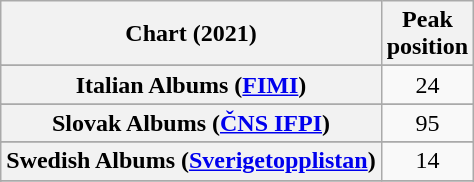<table class="wikitable sortable plainrowheaders" style="text-align:center">
<tr>
<th scope="col">Chart (2021)</th>
<th scope="col">Peak<br>position</th>
</tr>
<tr>
</tr>
<tr>
</tr>
<tr>
</tr>
<tr>
</tr>
<tr>
</tr>
<tr>
</tr>
<tr>
</tr>
<tr>
</tr>
<tr>
<th scope="row">Italian Albums (<a href='#'>FIMI</a>)</th>
<td>24</td>
</tr>
<tr>
</tr>
<tr>
</tr>
<tr>
</tr>
<tr>
<th scope="row">Slovak Albums (<a href='#'>ČNS IFPI</a>)</th>
<td>95</td>
</tr>
<tr>
</tr>
<tr>
<th scope="row">Swedish Albums (<a href='#'>Sverigetopplistan</a>)</th>
<td>14</td>
</tr>
<tr>
</tr>
<tr>
</tr>
<tr>
</tr>
<tr>
</tr>
</table>
